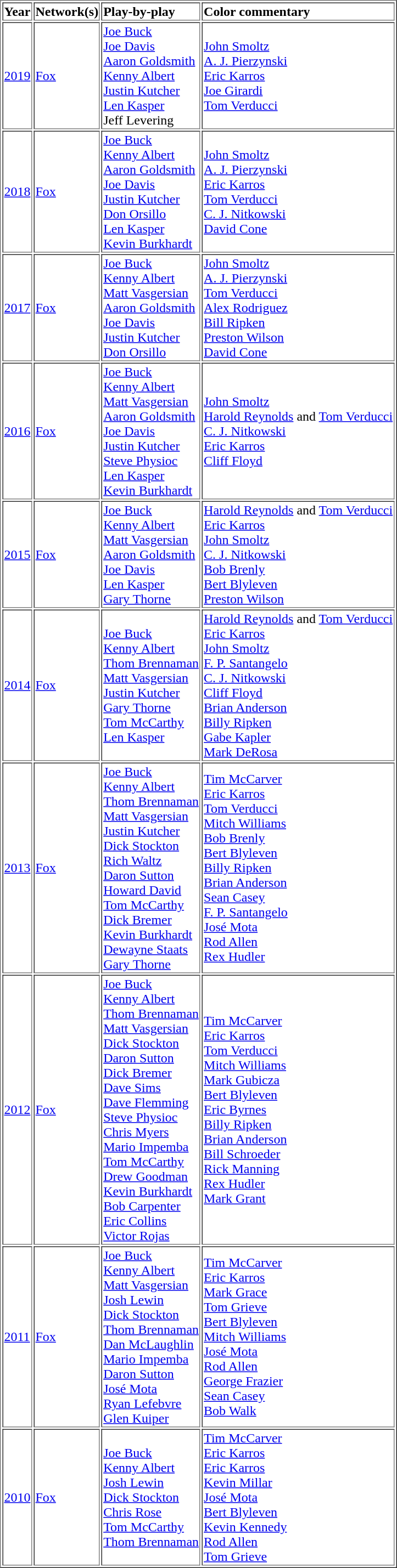<table border="1" cellpadding="1">
<tr>
<td><strong>Year</strong></td>
<td><strong>Network(s)</strong></td>
<td><strong>Play-by-play</strong></td>
<td><strong>Color commentary</strong></td>
</tr>
<tr>
<td><a href='#'>2019</a></td>
<td><a href='#'>Fox</a></td>
<td><a href='#'>Joe Buck</a><br><a href='#'>Joe Davis</a><br><a href='#'>Aaron Goldsmith</a><br><a href='#'>Kenny Albert</a><br><a href='#'>Justin Kutcher</a><br><a href='#'>Len Kasper</a><br>Jeff Levering</td>
<td><a href='#'>John Smoltz</a><br><a href='#'>A. J. Pierzynski</a><br><a href='#'>Eric Karros</a><br><a href='#'>Joe Girardi</a><br><a href='#'>Tom Verducci</a></td>
</tr>
<tr>
<td><a href='#'>2018</a></td>
<td><a href='#'>Fox</a></td>
<td><a href='#'>Joe Buck</a><br><a href='#'>Kenny Albert</a><br><a href='#'>Aaron Goldsmith</a><br><a href='#'>Joe Davis</a><br><a href='#'>Justin Kutcher</a><br><a href='#'>Don Orsillo</a><br><a href='#'>Len Kasper</a><br><a href='#'>Kevin Burkhardt</a></td>
<td><a href='#'>John Smoltz</a><br><a href='#'>A. J. Pierzynski</a><br><a href='#'>Eric Karros</a><br><a href='#'>Tom Verducci</a><br><a href='#'>C. J. Nitkowski</a><br><a href='#'>David Cone</a></td>
</tr>
<tr>
<td><a href='#'>2017</a></td>
<td><a href='#'>Fox</a></td>
<td><a href='#'>Joe Buck</a><br><a href='#'>Kenny Albert</a><br><a href='#'>Matt Vasgersian</a><br><a href='#'>Aaron Goldsmith</a><br><a href='#'>Joe Davis</a><br><a href='#'>Justin Kutcher</a><br><a href='#'>Don Orsillo</a></td>
<td><a href='#'>John Smoltz</a><br><a href='#'>A. J. Pierzynski</a><br><a href='#'>Tom Verducci</a><br><a href='#'>Alex Rodriguez</a><br><a href='#'>Bill Ripken</a><br><a href='#'>Preston Wilson</a><br><a href='#'>David Cone</a></td>
</tr>
<tr>
<td><a href='#'>2016</a></td>
<td><a href='#'>Fox</a></td>
<td><a href='#'>Joe Buck</a><br><a href='#'>Kenny Albert</a><br><a href='#'>Matt Vasgersian</a><br><a href='#'>Aaron Goldsmith</a><br><a href='#'>Joe Davis</a><br><a href='#'>Justin Kutcher</a><br><a href='#'>Steve Physioc</a><br><a href='#'>Len Kasper</a><br><a href='#'>Kevin Burkhardt</a></td>
<td><a href='#'>John Smoltz</a><br><a href='#'>Harold Reynolds</a> and <a href='#'>Tom Verducci</a><br><a href='#'>C. J. Nitkowski</a><br><a href='#'>Eric Karros</a><br><a href='#'>Cliff Floyd</a></td>
</tr>
<tr>
<td><a href='#'>2015</a></td>
<td><a href='#'>Fox</a></td>
<td><a href='#'>Joe Buck</a><br><a href='#'>Kenny Albert</a><br><a href='#'>Matt Vasgersian</a><br><a href='#'>Aaron Goldsmith</a><br><a href='#'>Joe Davis</a><br><a href='#'>Len Kasper</a><br><a href='#'>Gary Thorne</a></td>
<td><a href='#'>Harold Reynolds</a> and <a href='#'>Tom Verducci</a><br><a href='#'>Eric Karros</a><br><a href='#'>John Smoltz</a><br><a href='#'>C. J. Nitkowski</a><br><a href='#'>Bob Brenly</a><br><a href='#'>Bert Blyleven</a><br><a href='#'>Preston Wilson</a></td>
</tr>
<tr>
<td><a href='#'>2014</a></td>
<td><a href='#'>Fox</a></td>
<td><a href='#'>Joe Buck</a><br><a href='#'>Kenny Albert</a><br><a href='#'>Thom Brennaman</a><br><a href='#'>Matt Vasgersian</a><br><a href='#'>Justin Kutcher</a><br><a href='#'>Gary Thorne</a><br><a href='#'>Tom McCarthy</a><br><a href='#'>Len Kasper</a></td>
<td><a href='#'>Harold Reynolds</a> and <a href='#'>Tom Verducci</a><br><a href='#'>Eric Karros</a><br><a href='#'>John Smoltz</a><br><a href='#'>F. P. Santangelo</a><br><a href='#'>C. J. Nitkowski</a><br><a href='#'>Cliff Floyd</a><br><a href='#'>Brian Anderson</a><br><a href='#'>Billy Ripken</a><br><a href='#'>Gabe Kapler</a><br><a href='#'>Mark DeRosa</a></td>
</tr>
<tr>
<td><a href='#'>2013</a></td>
<td><a href='#'>Fox</a></td>
<td><a href='#'>Joe Buck</a><br><a href='#'>Kenny Albert</a><br><a href='#'>Thom Brennaman</a><br><a href='#'>Matt Vasgersian</a><br><a href='#'>Justin Kutcher</a><br><a href='#'>Dick Stockton</a><br><a href='#'>Rich Waltz</a><br><a href='#'>Daron Sutton</a><br><a href='#'>Howard David</a><br><a href='#'>Tom McCarthy</a><br><a href='#'>Dick Bremer</a><br><a href='#'>Kevin Burkhardt</a><br><a href='#'>Dewayne Staats</a><br><a href='#'>Gary Thorne</a></td>
<td><a href='#'>Tim McCarver</a><br><a href='#'>Eric Karros</a><br><a href='#'>Tom Verducci</a><br><a href='#'>Mitch Williams</a><br><a href='#'>Bob Brenly</a><br><a href='#'>Bert Blyleven</a><br><a href='#'>Billy Ripken</a><br><a href='#'>Brian Anderson</a><br><a href='#'>Sean Casey</a><br><a href='#'>F. P. Santangelo</a><br><a href='#'>José Mota</a><br><a href='#'>Rod Allen</a><br><a href='#'>Rex Hudler</a></td>
</tr>
<tr>
<td><a href='#'>2012</a></td>
<td><a href='#'>Fox</a></td>
<td><a href='#'>Joe Buck</a><br><a href='#'>Kenny Albert</a><br><a href='#'>Thom Brennaman</a><br><a href='#'>Matt Vasgersian</a><br><a href='#'>Dick Stockton</a><br><a href='#'>Daron Sutton</a><br><a href='#'>Dick Bremer</a><br><a href='#'>Dave Sims</a><br><a href='#'>Dave Flemming</a><br><a href='#'>Steve Physioc</a><br><a href='#'>Chris Myers</a><br><a href='#'>Mario Impemba</a><br><a href='#'>Tom McCarthy</a><br><a href='#'>Drew Goodman</a><br><a href='#'>Kevin Burkhardt</a><br><a href='#'>Bob Carpenter</a><br><a href='#'>Eric Collins</a><br><a href='#'>Victor Rojas</a></td>
<td><a href='#'>Tim McCarver</a><br><a href='#'>Eric Karros</a><br><a href='#'>Tom Verducci</a><br><a href='#'>Mitch Williams</a><br><a href='#'>Mark Gubicza</a><br><a href='#'>Bert Blyleven</a><br><a href='#'>Eric Byrnes</a><br><a href='#'>Billy Ripken</a><br><a href='#'>Brian Anderson</a><br><a href='#'>Bill Schroeder</a><br><a href='#'>Rick Manning</a><br><a href='#'>Rex Hudler</a><br><a href='#'>Mark Grant</a></td>
</tr>
<tr>
<td><a href='#'>2011</a></td>
<td><a href='#'>Fox</a></td>
<td><a href='#'>Joe Buck</a><br><a href='#'>Kenny Albert</a><br><a href='#'>Matt Vasgersian</a><br><a href='#'>Josh Lewin</a><br><a href='#'>Dick Stockton</a><br><a href='#'>Thom Brennaman</a><br><a href='#'>Dan McLaughlin</a><br><a href='#'>Mario Impemba</a><br><a href='#'>Daron Sutton</a><br><a href='#'>José Mota</a><br><a href='#'>Ryan Lefebvre</a><br><a href='#'>Glen Kuiper</a></td>
<td><a href='#'>Tim McCarver</a><br><a href='#'>Eric Karros</a><br><a href='#'>Mark Grace</a><br><a href='#'>Tom Grieve</a><br><a href='#'>Bert Blyleven</a><br><a href='#'>Mitch Williams</a><br><a href='#'>José Mota</a><br><a href='#'>Rod Allen</a><br><a href='#'>George Frazier</a><br><a href='#'>Sean Casey</a><br><a href='#'>Bob Walk</a></td>
</tr>
<tr>
<td><a href='#'>2010</a></td>
<td><a href='#'>Fox</a></td>
<td><a href='#'>Joe Buck</a><br><a href='#'>Kenny Albert</a><br><a href='#'>Josh Lewin</a><br><a href='#'>Dick Stockton</a><br><a href='#'>Chris Rose</a><br><a href='#'>Tom McCarthy</a><br><a href='#'>Thom Brennaman</a></td>
<td><a href='#'>Tim McCarver</a><br><a href='#'>Eric Karros</a><br><a href='#'>Eric Karros</a><br><a href='#'>Kevin Millar</a><br><a href='#'>José Mota</a><br><a href='#'>Bert Blyleven</a><br><a href='#'>Kevin Kennedy</a><br><a href='#'>Rod Allen</a><br><a href='#'>Tom Grieve</a></td>
</tr>
</table>
